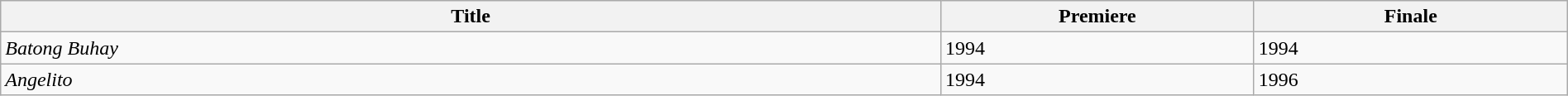<table class="wikitable sortable" width="100%">
<tr>
<th style="width:60%;">Title</th>
<th style="width:20%;">Premiere</th>
<th style="width:20%;">Finale</th>
</tr>
<tr>
<td><em>Batong Buhay</em> </td>
<td>1994</td>
<td>1994</td>
</tr>
<tr>
<td><em>Angelito</em></td>
<td>1994</td>
<td>1996</td>
</tr>
</table>
